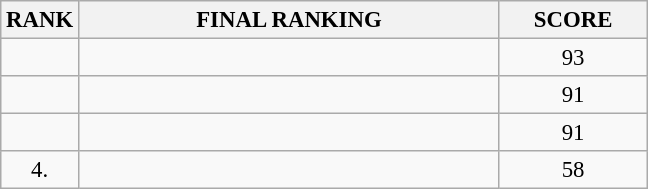<table class="wikitable" style="font-size:95%;">
<tr>
<th>RANK</th>
<th align="left" style="width: 18em">FINAL RANKING</th>
<th align="center" style="width: 6em">SCORE</th>
</tr>
<tr>
<td align="center"></td>
<td></td>
<td align="center">93</td>
</tr>
<tr>
<td align="center"></td>
<td></td>
<td align="center">91</td>
</tr>
<tr>
<td align="center"></td>
<td></td>
<td align="center">91</td>
</tr>
<tr>
<td align="center">4.</td>
<td></td>
<td align="center">58</td>
</tr>
</table>
